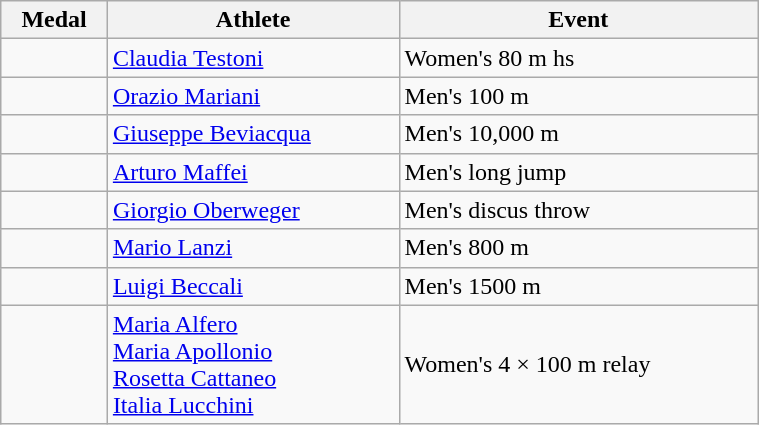<table class="wikitable" style="width:40%; font-size:100%; text-align:left;">
<tr>
<th>Medal</th>
<th>Athlete</th>
<th>Event</th>
</tr>
<tr>
<td align=center></td>
<td><a href='#'>Claudia Testoni</a></td>
<td>Women's 80 m hs</td>
</tr>
<tr>
<td align=center></td>
<td><a href='#'>Orazio Mariani</a></td>
<td>Men's 100 m</td>
</tr>
<tr>
<td align=center></td>
<td><a href='#'>Giuseppe Beviacqua</a></td>
<td>Men's 10,000 m</td>
</tr>
<tr>
<td align=center></td>
<td><a href='#'>Arturo Maffei</a></td>
<td>Men's long jump</td>
</tr>
<tr>
<td align=center></td>
<td><a href='#'>Giorgio Oberweger</a></td>
<td>Men's discus throw</td>
</tr>
<tr>
<td align=center></td>
<td><a href='#'>Mario Lanzi</a></td>
<td>Men's 800 m</td>
</tr>
<tr>
<td align=center></td>
<td><a href='#'>Luigi Beccali</a></td>
<td>Men's 1500 m</td>
</tr>
<tr>
<td align=center></td>
<td><a href='#'>Maria Alfero</a><br><a href='#'>Maria Apollonio</a><br><a href='#'>Rosetta Cattaneo</a><br><a href='#'>Italia Lucchini</a></td>
<td>Women's 4 × 100 m relay</td>
</tr>
</table>
